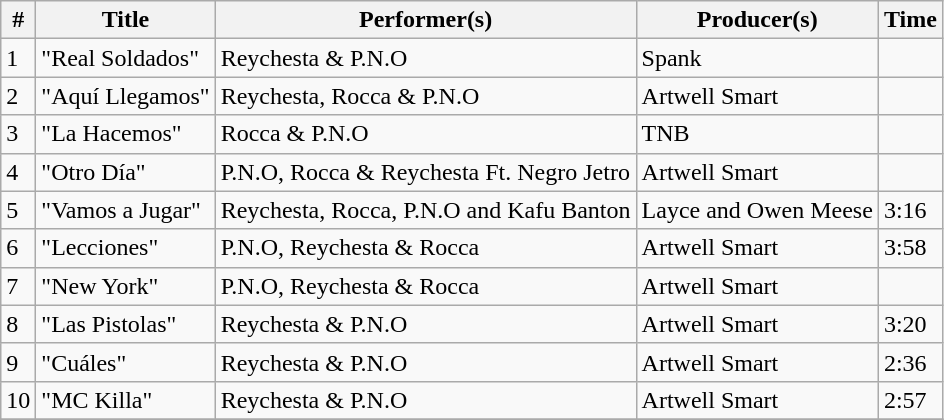<table class="wikitable">
<tr>
<th>#</th>
<th>Title</th>
<th>Performer(s)</th>
<th>Producer(s)</th>
<th>Time</th>
</tr>
<tr>
<td>1</td>
<td>"Real Soldados"</td>
<td>Reychesta & P.N.O</td>
<td>Spank</td>
<td></td>
</tr>
<tr>
<td>2</td>
<td>"Aquí Llegamos"</td>
<td>Reychesta, Rocca & P.N.O</td>
<td>Artwell Smart</td>
<td></td>
</tr>
<tr>
<td>3</td>
<td>"La Hacemos"</td>
<td>Rocca & P.N.O</td>
<td>TNB</td>
<td></td>
</tr>
<tr>
<td>4</td>
<td>"Otro Día"</td>
<td>P.N.O, Rocca & Reychesta Ft. Negro Jetro</td>
<td>Artwell Smart</td>
<td></td>
</tr>
<tr>
<td>5</td>
<td>"Vamos a Jugar"</td>
<td>Reychesta, Rocca, P.N.O and Kafu Banton</td>
<td>Layce and Owen Meese</td>
<td>3:16</td>
</tr>
<tr>
<td>6</td>
<td>"Lecciones"</td>
<td>P.N.O, Reychesta & Rocca</td>
<td>Artwell Smart</td>
<td>3:58</td>
</tr>
<tr>
<td>7</td>
<td>"New York"</td>
<td>P.N.O, Reychesta & Rocca</td>
<td>Artwell Smart</td>
<td></td>
</tr>
<tr>
<td>8</td>
<td>"Las Pistolas"</td>
<td>Reychesta & P.N.O</td>
<td>Artwell Smart</td>
<td>3:20</td>
</tr>
<tr>
<td>9</td>
<td>"Cuáles"</td>
<td>Reychesta & P.N.O</td>
<td>Artwell Smart</td>
<td>2:36</td>
</tr>
<tr>
<td>10</td>
<td>"MC Killa"</td>
<td>Reychesta & P.N.O</td>
<td>Artwell Smart</td>
<td>2:57</td>
</tr>
<tr>
</tr>
</table>
